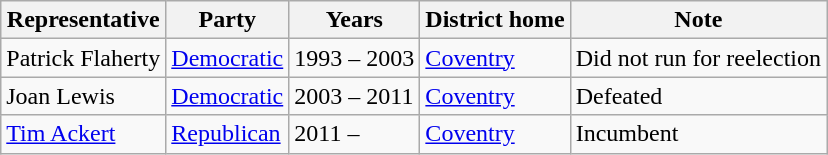<table class=wikitable>
<tr valign=bottom>
<th>Representative</th>
<th>Party</th>
<th>Years</th>
<th>District home</th>
<th>Note</th>
</tr>
<tr>
<td>Patrick Flaherty</td>
<td><a href='#'>Democratic</a></td>
<td>1993 – 2003</td>
<td><a href='#'>Coventry</a></td>
<td>Did not run for reelection</td>
</tr>
<tr>
<td>Joan Lewis</td>
<td><a href='#'>Democratic</a></td>
<td>2003 – 2011</td>
<td><a href='#'>Coventry</a></td>
<td>Defeated</td>
</tr>
<tr>
<td><a href='#'>Tim Ackert</a></td>
<td><a href='#'>Republican</a></td>
<td>2011 –</td>
<td><a href='#'>Coventry</a></td>
<td>Incumbent</td>
</tr>
</table>
